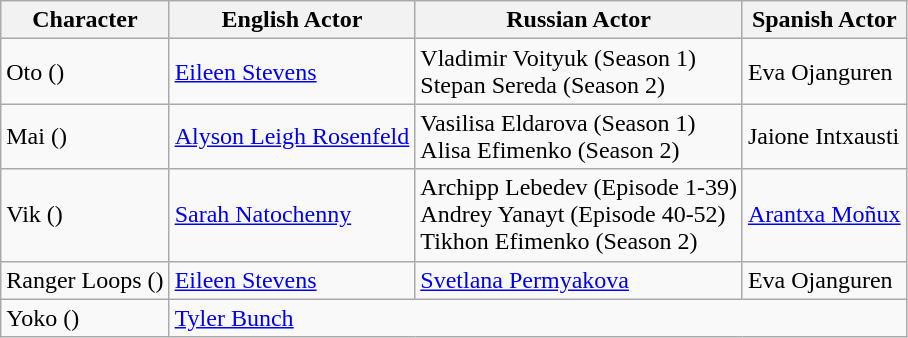<table class="wikitable">
<tr>
<th>Character</th>
<th>English Actor</th>
<th>Russian Actor</th>
<th>Spanish Actor</th>
</tr>
<tr>
<td>Oto ()</td>
<td><a href='#'>Eileen Stevens</a></td>
<td>Vladimir Voityuk (Season 1)<br>Stepan Sereda (Season 2)</td>
<td>Eva Ojanguren</td>
</tr>
<tr>
<td>Mai ()</td>
<td><a href='#'>Alyson Leigh Rosenfeld</a></td>
<td>Vasilisa Eldarova (Season 1)<br>Alisa Efimenko (Season 2)</td>
<td>Jaione Intxausti</td>
</tr>
<tr>
<td>Vik ()</td>
<td><a href='#'>Sarah Natochenny</a></td>
<td>Archipp Lebedev (Episode 1-39)<br>Andrey Yanayt (Episode 40-52)<br>Tikhon Efimenko (Season 2)</td>
<td><a href='#'>Arantxa Moñux</a></td>
</tr>
<tr>
<td>Ranger Loops ()</td>
<td><a href='#'>Eileen Stevens</a></td>
<td><a href='#'>Svetlana Permyakova</a></td>
<td>Eva Ojanguren</td>
</tr>
<tr>
<td>Yoko ()</td>
<td colspan="3"><a href='#'>Tyler Bunch</a></td>
</tr>
</table>
